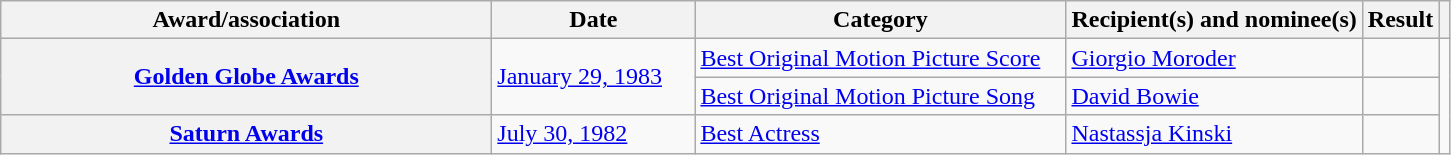<table class="wikitable plainrowheaders sortable">
<tr>
<th scope="col" style="width:20em;">Award/association</th>
<th scope="col" style="width:8em;">Date</th>
<th scope="col" style="width:15em;">Category</th>
<th scope="col">Recipient(s) and nominee(s)</th>
<th scope="col">Result</th>
<th scope="col" class="unsortable"></th>
</tr>
<tr>
<th scope="row" rowspan="2"><a href='#'>Golden Globe Awards</a></th>
<td rowspan="2"><a href='#'>January 29, 1983</a></td>
<td><a href='#'>Best Original Motion Picture Score</a></td>
<td><a href='#'>Giorgio Moroder</a></td>
<td></td>
<td style="text-align:center;" rowspan="3"></td>
</tr>
<tr>
<td><a href='#'>Best Original Motion Picture Song</a></td>
<td><a href='#'>David Bowie</a></td>
<td></td>
</tr>
<tr>
<th scope="row"><a href='#'>Saturn Awards</a></th>
<td><a href='#'>July 30, 1982</a></td>
<td><a href='#'>Best Actress</a></td>
<td><a href='#'>Nastassja Kinski</a></td>
<td></td>
</tr>
</table>
